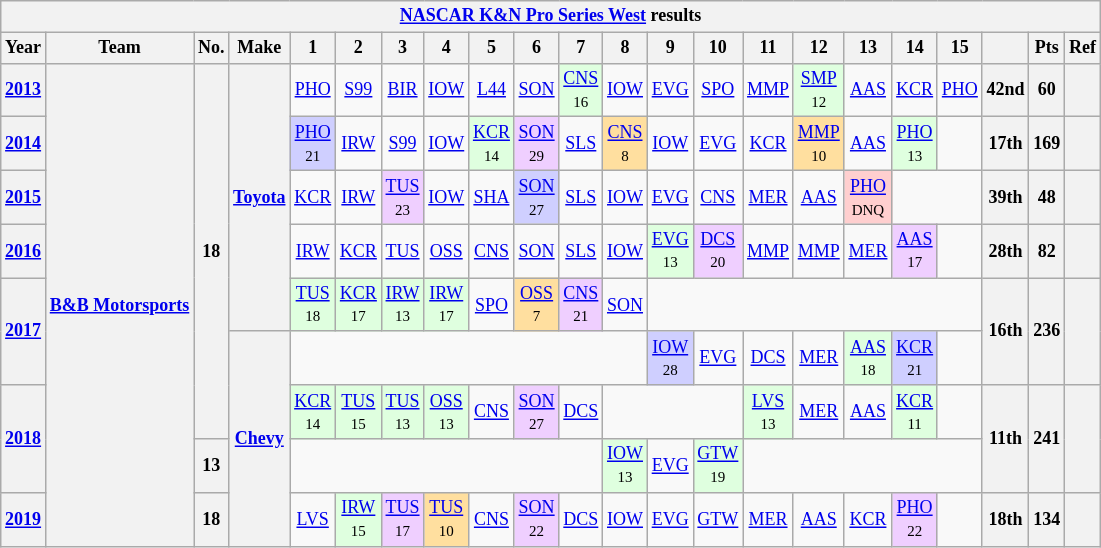<table class="wikitable" style="text-align:center; font-size:75%">
<tr>
<th colspan=23><a href='#'>NASCAR K&N Pro Series West</a> results</th>
</tr>
<tr>
<th>Year</th>
<th>Team</th>
<th>No.</th>
<th>Make</th>
<th>1</th>
<th>2</th>
<th>3</th>
<th>4</th>
<th>5</th>
<th>6</th>
<th>7</th>
<th>8</th>
<th>9</th>
<th>10</th>
<th>11</th>
<th>12</th>
<th>13</th>
<th>14</th>
<th>15</th>
<th></th>
<th>Pts</th>
<th>Ref</th>
</tr>
<tr>
<th><a href='#'>2013</a></th>
<th rowspan=9><a href='#'>B&B Motorsports</a></th>
<th rowspan=7>18</th>
<th rowspan=5><a href='#'>Toyota</a></th>
<td><a href='#'>PHO</a></td>
<td><a href='#'>S99</a></td>
<td><a href='#'>BIR</a></td>
<td><a href='#'>IOW</a></td>
<td><a href='#'>L44</a></td>
<td><a href='#'>SON</a></td>
<td style="background:#DFFFDF;"><a href='#'>CNS</a><br><small>16</small></td>
<td><a href='#'>IOW</a></td>
<td><a href='#'>EVG</a></td>
<td><a href='#'>SPO</a></td>
<td><a href='#'>MMP</a></td>
<td style="background:#DFFFDF;"><a href='#'>SMP</a><br><small>12</small></td>
<td><a href='#'>AAS</a></td>
<td><a href='#'>KCR</a></td>
<td><a href='#'>PHO</a></td>
<th>42nd</th>
<th>60</th>
<th></th>
</tr>
<tr>
<th><a href='#'>2014</a></th>
<td style="background:#CFCFFF;"><a href='#'>PHO</a><br><small>21</small></td>
<td><a href='#'>IRW</a></td>
<td><a href='#'>S99</a></td>
<td><a href='#'>IOW</a></td>
<td style="background:#DFFFDF;"><a href='#'>KCR</a><br><small>14</small></td>
<td style="background:#EFCFFF;"><a href='#'>SON</a><br><small>29</small></td>
<td><a href='#'>SLS</a></td>
<td style="background:#FFDF9F;"><a href='#'>CNS</a><br><small>8</small></td>
<td><a href='#'>IOW</a></td>
<td><a href='#'>EVG</a></td>
<td><a href='#'>KCR</a></td>
<td style="background:#FFDF9F;"><a href='#'>MMP</a><br><small>10</small></td>
<td><a href='#'>AAS</a></td>
<td style="background:#DFFFDF;"><a href='#'>PHO</a><br><small>13</small></td>
<td></td>
<th>17th</th>
<th>169</th>
<th></th>
</tr>
<tr>
<th><a href='#'>2015</a></th>
<td><a href='#'>KCR</a></td>
<td><a href='#'>IRW</a></td>
<td style="background:#EFCFFF;"><a href='#'>TUS</a><br><small>23</small></td>
<td><a href='#'>IOW</a></td>
<td><a href='#'>SHA</a></td>
<td style="background:#CFCFFF;"><a href='#'>SON</a><br><small>27</small></td>
<td><a href='#'>SLS</a></td>
<td><a href='#'>IOW</a></td>
<td><a href='#'>EVG</a></td>
<td><a href='#'>CNS</a></td>
<td><a href='#'>MER</a></td>
<td><a href='#'>AAS</a></td>
<td style="background:#FFCFCF;"><a href='#'>PHO</a><br><small>DNQ</small></td>
<td colspan=2></td>
<th>39th</th>
<th>48</th>
<th></th>
</tr>
<tr>
<th><a href='#'>2016</a></th>
<td><a href='#'>IRW</a></td>
<td><a href='#'>KCR</a></td>
<td><a href='#'>TUS</a></td>
<td><a href='#'>OSS</a></td>
<td><a href='#'>CNS</a></td>
<td><a href='#'>SON</a></td>
<td><a href='#'>SLS</a></td>
<td><a href='#'>IOW</a></td>
<td style="background:#DFFFDF;"><a href='#'>EVG</a><br><small>13</small></td>
<td style="background:#EFCFFF;"><a href='#'>DCS</a><br><small>20</small></td>
<td><a href='#'>MMP</a></td>
<td><a href='#'>MMP</a></td>
<td><a href='#'>MER</a></td>
<td style="background:#EFCFFF;"><a href='#'>AAS</a><br><small>17</small></td>
<td></td>
<th>28th</th>
<th>82</th>
<th></th>
</tr>
<tr>
<th rowspan=2><a href='#'>2017</a></th>
<td style="background:#DFFFDF;"><a href='#'>TUS</a><br><small>18</small></td>
<td style="background:#DFFFDF;"><a href='#'>KCR</a><br><small>17</small></td>
<td style="background:#DFFFDF;"><a href='#'>IRW</a><br><small>13</small></td>
<td style="background:#DFFFDF;"><a href='#'>IRW</a><br><small>17</small></td>
<td><a href='#'>SPO</a></td>
<td style="background:#FFDF9F;"><a href='#'>OSS</a><br><small>7</small></td>
<td style="background:#EFCFFF;"><a href='#'>CNS</a><br><small>21</small></td>
<td><a href='#'>SON</a></td>
<td colspan=7></td>
<th rowspan=2>16th</th>
<th rowspan=2>236</th>
<th rowspan=2></th>
</tr>
<tr>
<th rowspan=4><a href='#'>Chevy</a></th>
<td colspan=8></td>
<td style="background:#CFCFFF;"><a href='#'>IOW</a><br><small>28</small></td>
<td><a href='#'>EVG</a></td>
<td><a href='#'>DCS</a></td>
<td><a href='#'>MER</a></td>
<td style="background:#DFFFDF;"><a href='#'>AAS</a><br><small>18</small></td>
<td style="background:#CFCFFF;"><a href='#'>KCR</a><br><small>21</small></td>
<td></td>
</tr>
<tr>
<th rowspan=2><a href='#'>2018</a></th>
<td style="background:#DFFFDF;"><a href='#'>KCR</a><br><small>14</small></td>
<td style="background:#DFFFDF;"><a href='#'>TUS</a><br><small>15</small></td>
<td style="background:#DFFFDF;"><a href='#'>TUS</a><br><small>13</small></td>
<td style="background:#DFFFDF;"><a href='#'>OSS</a><br><small>13</small></td>
<td><a href='#'>CNS</a></td>
<td style="background:#EFCFFF;"><a href='#'>SON</a><br><small>27</small></td>
<td><a href='#'>DCS</a></td>
<td colspan=3></td>
<td style="background:#DFFFDF;"><a href='#'>LVS</a><br><small>13</small></td>
<td><a href='#'>MER</a></td>
<td><a href='#'>AAS</a></td>
<td style="background:#DFFFDF;"><a href='#'>KCR</a><br><small>11</small></td>
<td></td>
<th rowspan=2>11th</th>
<th rowspan=2>241</th>
<th rowspan=2></th>
</tr>
<tr>
<th>13</th>
<td colspan=7></td>
<td style="background:#DFFFDF;"><a href='#'>IOW</a><br><small>13</small></td>
<td><a href='#'>EVG</a></td>
<td style="background:#DFFFDF;"><a href='#'>GTW</a><br><small>19</small></td>
<td colspan=5></td>
</tr>
<tr>
<th><a href='#'>2019</a></th>
<th>18</th>
<td><a href='#'>LVS</a></td>
<td style="background:#DFFFDF;"><a href='#'>IRW</a><br><small>15</small></td>
<td style="background:#EFCFFF;"><a href='#'>TUS</a><br><small>17</small></td>
<td style="background:#FFDF9F;"><a href='#'>TUS</a><br><small>10</small></td>
<td><a href='#'>CNS</a></td>
<td style="background:#EFCFFF;"><a href='#'>SON</a><br><small>22</small></td>
<td><a href='#'>DCS</a></td>
<td><a href='#'>IOW</a></td>
<td><a href='#'>EVG</a></td>
<td><a href='#'>GTW</a></td>
<td><a href='#'>MER</a></td>
<td><a href='#'>AAS</a></td>
<td><a href='#'>KCR</a></td>
<td style="background:#EFCFFF;"><a href='#'>PHO</a><br><small>22</small></td>
<td></td>
<th>18th</th>
<th>134</th>
<th></th>
</tr>
</table>
